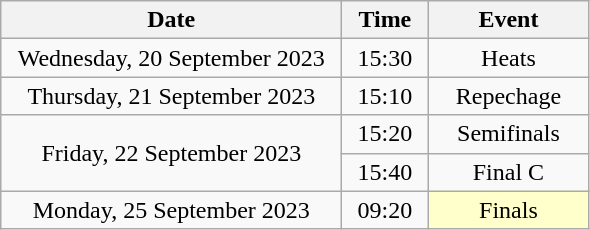<table class = "wikitable" style="text-align:center;">
<tr>
<th width=220>Date</th>
<th width=50>Time</th>
<th width=100>Event</th>
</tr>
<tr>
<td>Wednesday, 20 September 2023</td>
<td>15:30</td>
<td>Heats</td>
</tr>
<tr>
<td>Thursday, 21 September 2023</td>
<td>15:10</td>
<td>Repechage</td>
</tr>
<tr>
<td rowspan=2>Friday, 22 September 2023</td>
<td>15:20</td>
<td>Semifinals</td>
</tr>
<tr>
<td>15:40</td>
<td>Final C</td>
</tr>
<tr>
<td>Monday, 25 September 2023</td>
<td>09:20</td>
<td bgcolor=ffffcc>Finals</td>
</tr>
</table>
